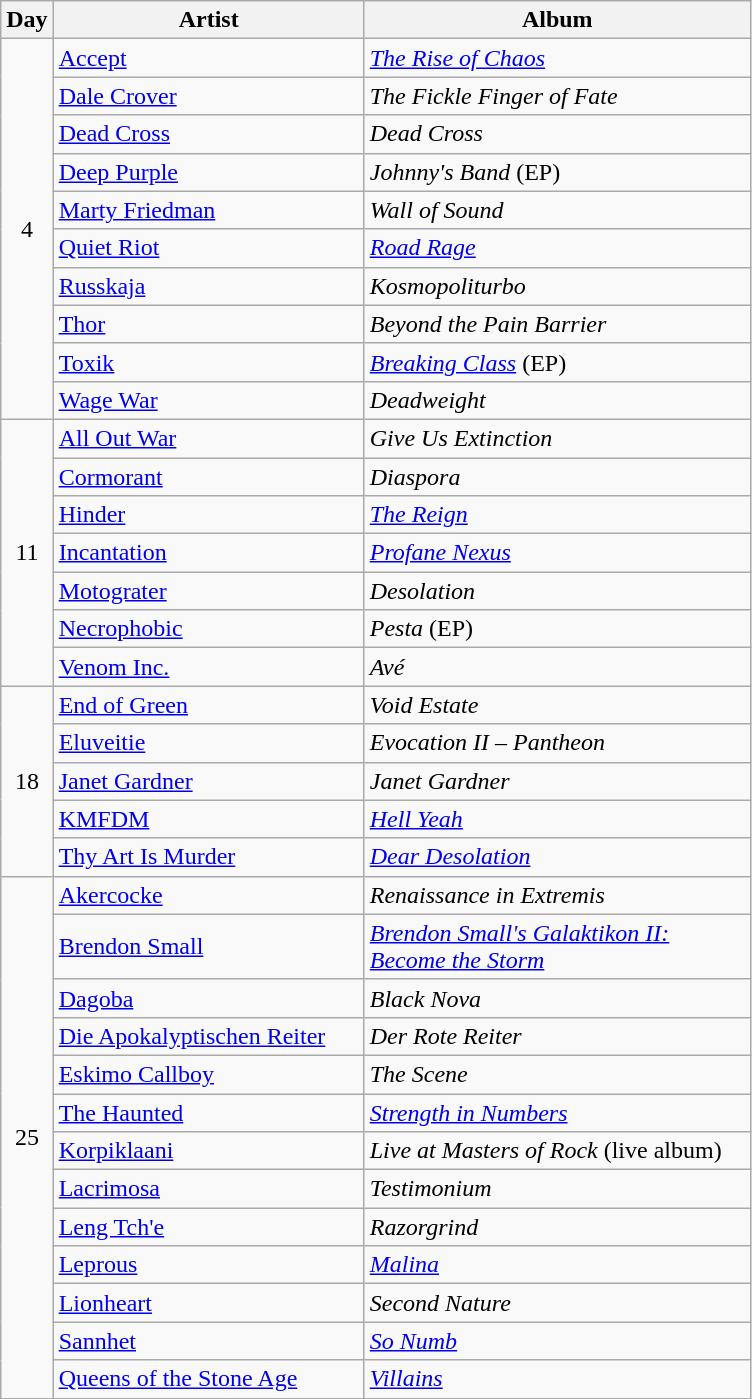<table class="wikitable">
<tr>
<th style="width:20px;">Day</th>
<th style="width:200px;">Artist</th>
<th style="width:250px;">Album</th>
</tr>
<tr>
<td style="text-align:center;" rowspan=10>4</td>
<td><a href='#'>Accept</a></td>
<td><em><a href='#'>The Rise of Chaos</a></em></td>
</tr>
<tr>
<td><a href='#'>Dale Crover</a></td>
<td><em>The Fickle Finger of Fate</em></td>
</tr>
<tr>
<td><a href='#'>Dead Cross</a></td>
<td><em>Dead Cross</em></td>
</tr>
<tr>
<td><a href='#'>Deep Purple</a></td>
<td><em>Johnny's Band</em> (EP)</td>
</tr>
<tr>
<td><a href='#'>Marty Friedman</a></td>
<td><em>Wall of Sound</em></td>
</tr>
<tr>
<td><a href='#'>Quiet Riot</a></td>
<td><em><a href='#'>Road Rage</a></em></td>
</tr>
<tr>
<td><a href='#'>Russkaja</a></td>
<td><em>Kosmopoliturbo</em></td>
</tr>
<tr>
<td><a href='#'>Thor</a></td>
<td><em>Beyond the Pain Barrier</em></td>
</tr>
<tr>
<td><a href='#'>Toxik</a></td>
<td><em><a href='#'>Breaking Class</a></em> (EP)</td>
</tr>
<tr>
<td><a href='#'>Wage War</a></td>
<td><em>Deadweight</em></td>
</tr>
<tr>
<td style="text-align:center;" rowspan=7>11</td>
<td><a href='#'>All Out War</a></td>
<td><em>Give Us Extinction</em></td>
</tr>
<tr>
<td><a href='#'>Cormorant</a></td>
<td><em>Diaspora</em></td>
</tr>
<tr>
<td><a href='#'>Hinder</a></td>
<td><em><a href='#'>The Reign</a></em></td>
</tr>
<tr>
<td><a href='#'>Incantation</a></td>
<td><em><a href='#'>Profane Nexus</a></em></td>
</tr>
<tr>
<td><a href='#'>Motograter</a></td>
<td><em>Desolation</em></td>
</tr>
<tr>
<td><a href='#'>Necrophobic</a></td>
<td><em>Pesta</em> (EP)</td>
</tr>
<tr>
<td><a href='#'>Venom Inc.</a></td>
<td><em>Avé</em></td>
</tr>
<tr>
<td style="text-align:center;" rowspan=5>18</td>
<td><a href='#'>End of Green</a></td>
<td><em>Void Estate</em></td>
</tr>
<tr>
<td><a href='#'>Eluveitie</a></td>
<td><em>Evocation II – Pantheon</em></td>
</tr>
<tr>
<td><a href='#'>Janet Gardner</a></td>
<td><em>Janet Gardner</em></td>
</tr>
<tr>
<td><a href='#'>KMFDM</a></td>
<td><em><a href='#'>Hell Yeah</a></em></td>
</tr>
<tr>
<td><a href='#'>Thy Art Is Murder</a></td>
<td><em><a href='#'>Dear Desolation</a></em></td>
</tr>
<tr>
<td rowspan="13" style="text-align:center;">25</td>
<td><a href='#'>Akercocke</a></td>
<td><em>Renaissance in Extremis</em></td>
</tr>
<tr>
<td><a href='#'>Brendon Small</a></td>
<td><em><a href='#'>Brendon Small's Galaktikon II: Become the Storm</a></em></td>
</tr>
<tr>
<td><a href='#'>Dagoba</a></td>
<td><em>Black Nova</em></td>
</tr>
<tr>
<td><a href='#'>Die Apokalyptischen Reiter</a></td>
<td><em>Der Rote Reiter</em></td>
</tr>
<tr>
<td><a href='#'>Eskimo Callboy</a></td>
<td><em>The Scene</em></td>
</tr>
<tr>
<td><a href='#'>The Haunted</a></td>
<td><em><a href='#'>Strength in Numbers</a></em></td>
</tr>
<tr>
<td><a href='#'>Korpiklaani</a></td>
<td><em>Live at Masters of Rock</em> (live album)</td>
</tr>
<tr>
<td><a href='#'>Lacrimosa</a></td>
<td><em>Testimonium</em></td>
</tr>
<tr>
<td><a href='#'>Leng Tch'e</a></td>
<td><em>Razorgrind</em></td>
</tr>
<tr>
<td><a href='#'>Leprous</a></td>
<td><em><a href='#'>Malina</a></em></td>
</tr>
<tr>
<td><a href='#'>Lionheart</a></td>
<td><em>Second Nature</em></td>
</tr>
<tr>
<td><a href='#'>Sannhet</a></td>
<td><em><a href='#'>So Numb</a></em></td>
</tr>
<tr>
<td><a href='#'>Queens of the Stone Age</a></td>
<td><em><a href='#'>Villains</a></em></td>
</tr>
</table>
